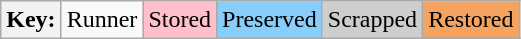<table class="wikitable">
<tr>
<th>Key:</th>
<td>Runner</td>
<td bgcolor=#ffc0cb>Stored</td>
<td bgcolor=#87cefa>Preserved</td>
<td bgcolor=#cecece>Scrapped</td>
<td bgcolor=#f4a460>Restored</td>
</tr>
</table>
